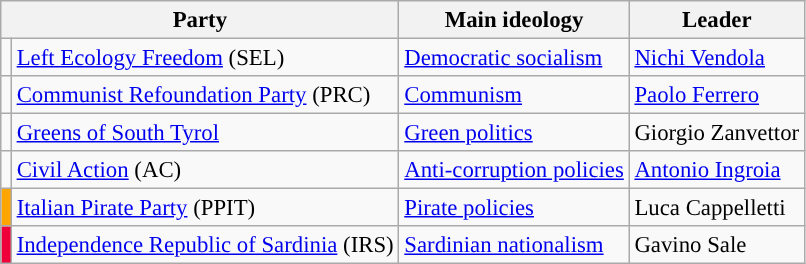<table class="wikitable" style="font-size:95%">
<tr>
<th colspan=2>Party</th>
<th>Main ideology</th>
<th>Leader</th>
</tr>
<tr>
<td></td>
<td><a href='#'>Left Ecology Freedom</a> (SEL)</td>
<td><a href='#'>Democratic socialism</a></td>
<td><a href='#'>Nichi Vendola</a></td>
</tr>
<tr>
<td></td>
<td><a href='#'>Communist Refoundation Party</a> (PRC)</td>
<td><a href='#'>Communism</a></td>
<td><a href='#'>Paolo Ferrero</a></td>
</tr>
<tr>
<td></td>
<td><a href='#'>Greens of South Tyrol</a></td>
<td><a href='#'>Green politics</a></td>
<td>Giorgio Zanvettor</td>
</tr>
<tr>
<td></td>
<td><a href='#'>Civil Action</a> (AC)</td>
<td><a href='#'>Anti-corruption policies</a></td>
<td><a href='#'>Antonio Ingroia</a></td>
</tr>
<tr>
<td bgcolor="orange"></td>
<td><a href='#'>Italian Pirate Party</a> (PPIT)</td>
<td><a href='#'>Pirate policies</a></td>
<td>Luca Cappelletti</td>
</tr>
<tr>
<td bgcolor="#F0003B"></td>
<td><a href='#'>Independence Republic of Sardinia</a> (IRS)</td>
<td><a href='#'>Sardinian nationalism</a></td>
<td>Gavino Sale</td>
</tr>
</table>
